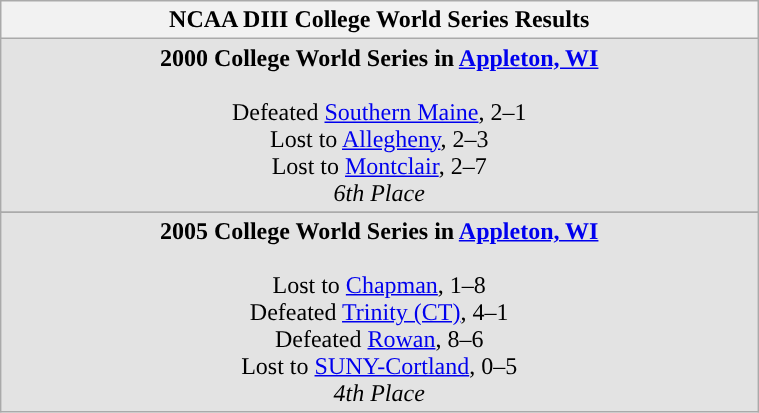<table Class="wikitable" width="40%">
<tr>
<th>NCAA DIII College World Series Results</th>
</tr>
<tr style="background: #e3e3e3;">
<td align="center"><strong>2000 College World Series in <a href='#'>Appleton, WI</a> </strong><br><br>Defeated <a href='#'>Southern Maine</a>, 2–1<br>
Lost to <a href='#'>Allegheny</a>, 2–3<br>
Lost to <a href='#'>Montclair</a>, 2–7<br>
<em>6th Place</em></td>
</tr>
<tr>
</tr>
<tr style="background: #e3e3e3;">
<td align="center"><strong>2005 College World Series in <a href='#'>Appleton, WI</a> </strong><br><br>Lost to <a href='#'>Chapman</a>, 1–8<br>
Defeated <a href='#'>Trinity (CT)</a>, 4–1<br>
Defeated <a href='#'>Rowan</a>, 8–6<br>
Lost to <a href='#'>SUNY-Cortland</a>, 0–5<br>
<em>4th Place</em></td>
</tr>
</table>
